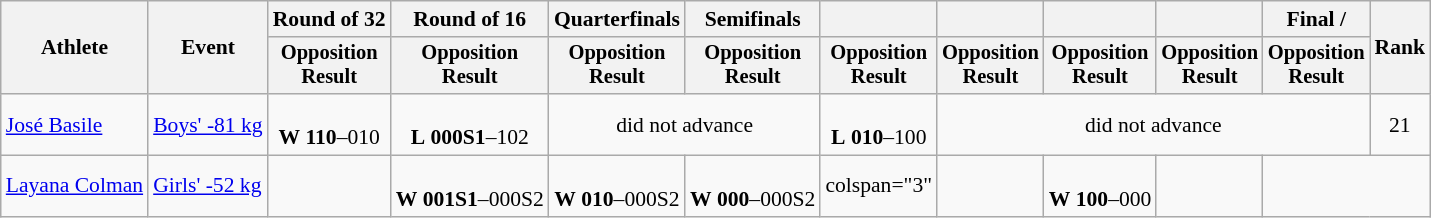<table class="wikitable" style="font-size:90%">
<tr>
<th rowspan="2">Athlete</th>
<th rowspan="2">Event</th>
<th>Round of 32</th>
<th>Round of 16</th>
<th>Quarterfinals</th>
<th>Semifinals</th>
<th></th>
<th></th>
<th></th>
<th></th>
<th>Final / </th>
<th rowspan=2>Rank</th>
</tr>
<tr style="font-size:95%">
<th>Opposition<br>Result</th>
<th>Opposition<br>Result</th>
<th>Opposition<br>Result</th>
<th>Opposition<br>Result</th>
<th>Opposition<br>Result</th>
<th>Opposition<br>Result</th>
<th>Opposition<br>Result</th>
<th>Opposition<br>Result</th>
<th>Opposition<br>Result</th>
</tr>
<tr align=center>
<td align=left><a href='#'>José Basile</a></td>
<td align=left><a href='#'>Boys' -81 kg</a></td>
<td align=center> <br> <strong>W</strong> <strong>110</strong>–010</td>
<td align=center> <br> <strong>L</strong> <strong>000S1</strong>–102</td>
<td colspan="2">did not advance</td>
<td align=center> <br> <strong>L</strong> <strong>010</strong>–100</td>
<td colspan="4">did not advance</td>
<td>21</td>
</tr>
<tr align=center>
<td align=left><a href='#'>Layana Colman</a></td>
<td align=left><a href='#'>Girls' -52 kg</a></td>
<td></td>
<td align=center> <br> <strong>W</strong> <strong>001S1</strong>–000S2</td>
<td align=center> <br> <strong>W</strong> <strong>010</strong>–000S2</td>
<td align=center> <br> <strong>W</strong> <strong>000</strong>–000S2</td>
<td>colspan="3" </td>
<td></td>
<td align=center> <br> <strong>W</strong> <strong>100</strong>–000</td>
<td></td>
</tr>
</table>
